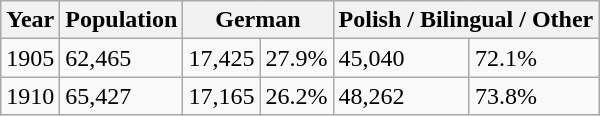<table class="wikitable">
<tr>
<th>Year</th>
<th>Population</th>
<th colspan="2">German</th>
<th colspan="2">Polish / Bilingual / Other</th>
</tr>
<tr>
<td>1905</td>
<td>62,465</td>
<td>17,425</td>
<td>27.9%</td>
<td>45,040</td>
<td>72.1%</td>
</tr>
<tr>
<td>1910</td>
<td>65,427</td>
<td>17,165</td>
<td>26.2%</td>
<td>48,262</td>
<td>73.8%</td>
</tr>
</table>
